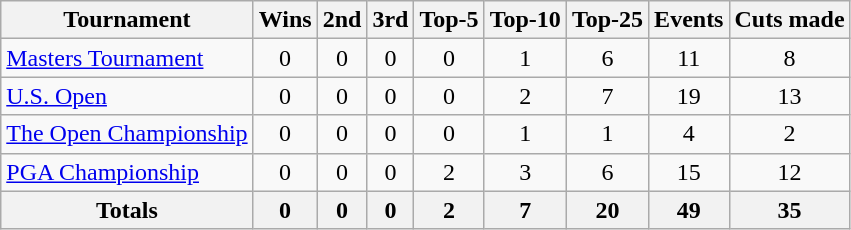<table class=wikitable style=text-align:center>
<tr>
<th>Tournament</th>
<th>Wins</th>
<th>2nd</th>
<th>3rd</th>
<th>Top-5</th>
<th>Top-10</th>
<th>Top-25</th>
<th>Events</th>
<th>Cuts made</th>
</tr>
<tr>
<td align=left><a href='#'>Masters Tournament</a></td>
<td>0</td>
<td>0</td>
<td>0</td>
<td>0</td>
<td>1</td>
<td>6</td>
<td>11</td>
<td>8</td>
</tr>
<tr>
<td align=left><a href='#'>U.S. Open</a></td>
<td>0</td>
<td>0</td>
<td>0</td>
<td>0</td>
<td>2</td>
<td>7</td>
<td>19</td>
<td>13</td>
</tr>
<tr>
<td align=left><a href='#'>The Open Championship</a></td>
<td>0</td>
<td>0</td>
<td>0</td>
<td>0</td>
<td>1</td>
<td>1</td>
<td>4</td>
<td>2</td>
</tr>
<tr>
<td align=left><a href='#'>PGA Championship</a></td>
<td>0</td>
<td>0</td>
<td>0</td>
<td>2</td>
<td>3</td>
<td>6</td>
<td>15</td>
<td>12</td>
</tr>
<tr>
<th>Totals</th>
<th>0</th>
<th>0</th>
<th>0</th>
<th>2</th>
<th>7</th>
<th>20</th>
<th>49</th>
<th>35</th>
</tr>
</table>
